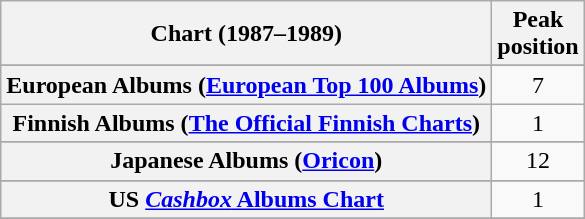<table class="wikitable sortable plainrowheaders" style="text-align:center">
<tr>
<th>Chart (1987–1989)</th>
<th>Peak<br>position</th>
</tr>
<tr>
</tr>
<tr>
</tr>
<tr>
</tr>
<tr>
<th scope="row">European Albums (<a href='#'>European Top 100 Albums</a>)</th>
<td style="text-align:center;">7</td>
</tr>
<tr>
<th scope="row">Finnish Albums (<a href='#'>The Official Finnish Charts</a>)</th>
<td align="center">1</td>
</tr>
<tr>
</tr>
<tr>
<th scope="row">Japanese Albums (<a href='#'>Oricon</a>)</th>
<td align="center">12</td>
</tr>
<tr>
</tr>
<tr>
</tr>
<tr>
</tr>
<tr>
</tr>
<tr>
</tr>
<tr>
</tr>
<tr>
<th scope="row">US <a href='#'><em>Cashbox</em> Albums Chart</a></th>
<td align="center">1</td>
</tr>
<tr>
</tr>
</table>
